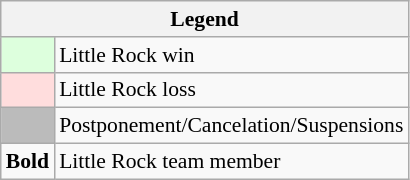<table class="wikitable" style="font-size:90%">
<tr>
<th colspan="2">Legend</th>
</tr>
<tr>
<td bgcolor="#ddffdd"> </td>
<td>Little Rock win</td>
</tr>
<tr>
<td bgcolor="#ffdddd"> </td>
<td>Little Rock loss</td>
</tr>
<tr>
<td bgcolor="#bbbbbb"> </td>
<td>Postponement/Cancelation/Suspensions</td>
</tr>
<tr>
<td><strong>Bold</strong></td>
<td>Little Rock team member</td>
</tr>
</table>
